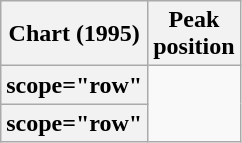<table class="wikitable sortable plainrowheaders">
<tr>
<th scope="col">Chart (1995)</th>
<th scope="col">Peak<br>position</th>
</tr>
<tr>
<th>scope="row" </th>
</tr>
<tr>
<th>scope="row" </th>
</tr>
</table>
